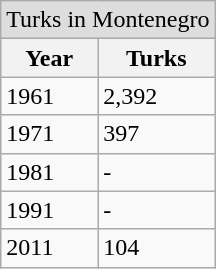<table class="wikitable sortable">
<tr bgcolor=#DDDDDD>
<td colspan=8 align="center">Turks in Montenegro</td>
</tr>
<tr bgcolor=#f0f0f0 align="center">
<th>Year</th>
<th>Turks</th>
</tr>
<tr>
<td>1961</td>
<td>2,392</td>
</tr>
<tr>
<td>1971</td>
<td>397</td>
</tr>
<tr>
<td>1981</td>
<td>-</td>
</tr>
<tr>
<td>1991</td>
<td>-</td>
</tr>
<tr>
<td>2011</td>
<td>104</td>
</tr>
</table>
